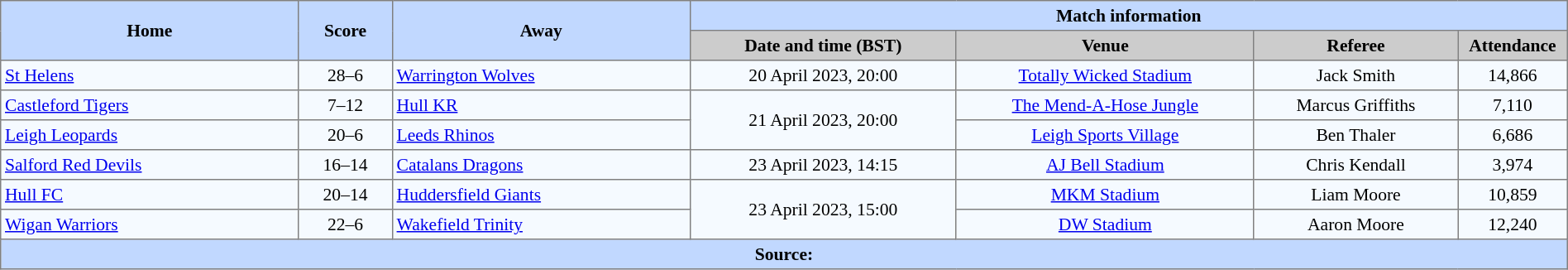<table border=1 style="border-collapse:collapse; font-size:90%; text-align:center;" cellpadding=3 cellspacing=0 width=100%>
<tr style="background:#C1D8ff;">
<th scope="col" rowspan=2 width=19%>Home</th>
<th scope="col" rowspan=2 width=6%>Score</th>
<th scope="col" rowspan=2 width=19%>Away</th>
<th colspan=4>Match information</th>
</tr>
<tr style="background:#CCCCCC;">
<th scope="col" width=17%>Date and time (BST)</th>
<th scope="col" width=19%>Venue</th>
<th scope="col" width=13%>Referee</th>
<th scope="col" width=7%>Attendance</th>
</tr>
<tr style="background:#F5FAFF;">
<td style="text-align:left;"> <a href='#'>St Helens</a></td>
<td>28–6</td>
<td style="text-align:left;"> <a href='#'>Warrington Wolves</a></td>
<td>20 April 2023, 20:00</td>
<td><a href='#'>Totally Wicked Stadium</a></td>
<td>Jack Smith</td>
<td>14,866</td>
</tr>
<tr style="background:#F5FAFF;">
<td style="text-align:left;"> <a href='#'>Castleford Tigers</a></td>
<td>7–12</td>
<td style="text-align:left;"> <a href='#'>Hull KR</a></td>
<td rowspan=2>21 April 2023, 20:00</td>
<td><a href='#'>The Mend-A-Hose Jungle</a></td>
<td>Marcus Griffiths</td>
<td>7,110</td>
</tr>
<tr style="background:#F5FAFF;">
<td style="text-align:left;"> <a href='#'>Leigh Leopards</a></td>
<td>20–6</td>
<td style="text-align:left;"> <a href='#'>Leeds Rhinos</a></td>
<td><a href='#'>Leigh Sports Village</a></td>
<td>Ben Thaler</td>
<td>6,686</td>
</tr>
<tr style="background:#F5FAFF;">
<td style="text-align:left;"> <a href='#'>Salford Red Devils</a></td>
<td>16–14</td>
<td style="text-align:left;"> <a href='#'>Catalans Dragons</a></td>
<td>23 April 2023, 14:15</td>
<td><a href='#'>AJ Bell Stadium</a></td>
<td>Chris Kendall</td>
<td>3,974</td>
</tr>
<tr style="background:#F5FAFF;">
<td style="text-align:left;"> <a href='#'>Hull FC</a></td>
<td>20–14</td>
<td style="text-align:left;"> <a href='#'>Huddersfield Giants</a></td>
<td Rowspan=2>23 April 2023, 15:00</td>
<td><a href='#'>MKM Stadium</a></td>
<td>Liam Moore</td>
<td>10,859</td>
</tr>
<tr style="background:#F5FAFF;">
<td style="text-align:left;"> <a href='#'>Wigan Warriors</a></td>
<td>22–6</td>
<td style="text-align:left;"> <a href='#'>Wakefield Trinity</a></td>
<td><a href='#'>DW Stadium</a></td>
<td>Aaron Moore</td>
<td>12,240</td>
</tr>
<tr style="background:#c1d8ff;">
<th colspan=7>Source:</th>
</tr>
</table>
